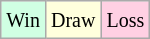<table class="wikitable">
<tr>
<td style="background-color: #d0ffe3;"><small>Win</small></td>
<td style="background-color: #ffffdd;"><small>Draw</small></td>
<td style="background-color: #ffd0e3;"><small>Loss</small></td>
</tr>
</table>
